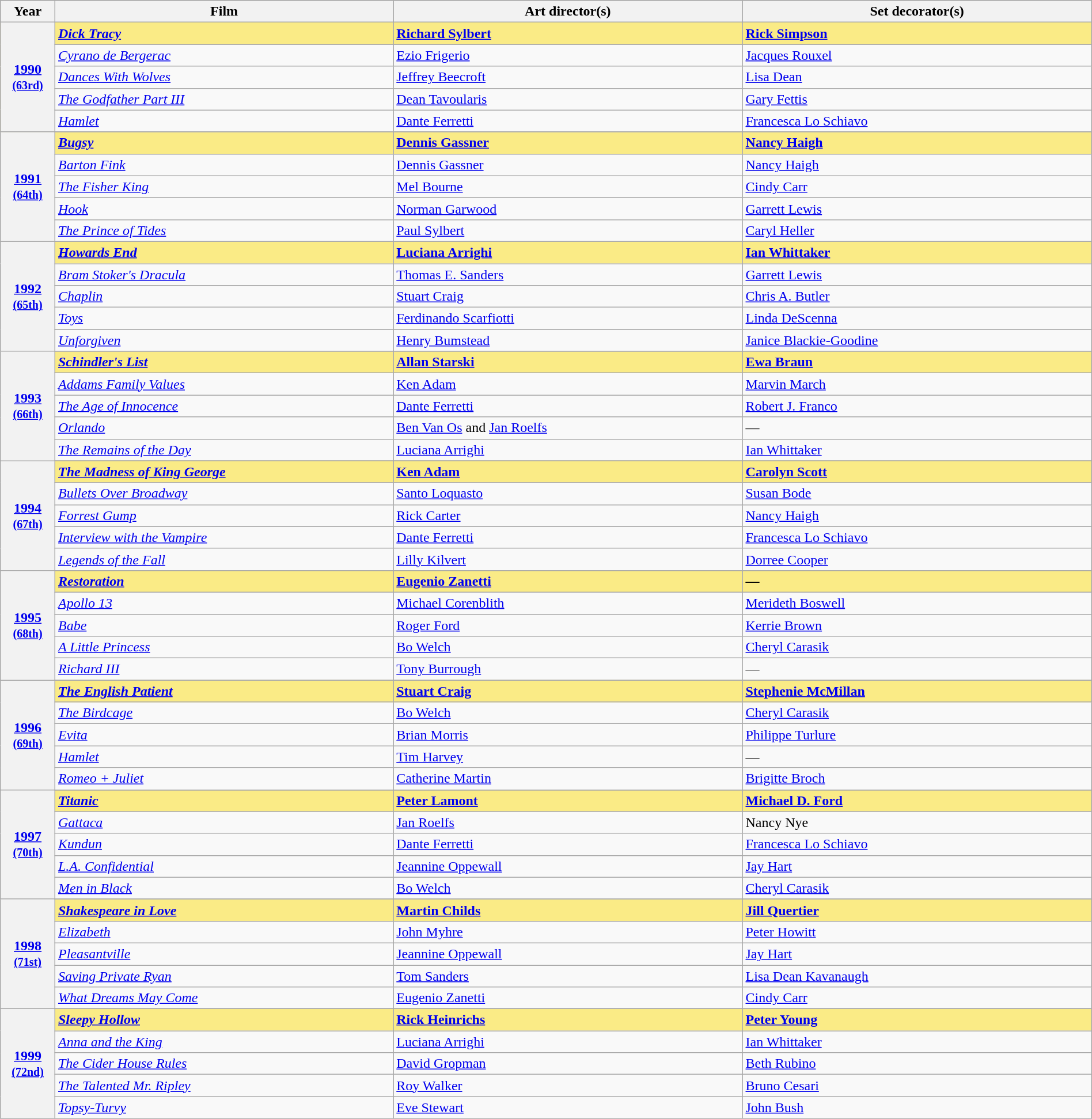<table class="wikitable" style="width:100%">
<tr bgcolor="#bebebe">
<th width="5%">Year</th>
<th width="31%">Film</th>
<th width="32%">Art director(s)</th>
<th width="32%">Set decorator(s)</th>
</tr>
<tr style="background:#FAEB86">
<th rowspan="5"><a href='#'>1990</a><br><small><a href='#'>(63rd)</a></small></th>
<td><strong><em><a href='#'>Dick Tracy</a></em></strong></td>
<td><strong><a href='#'>Richard Sylbert</a></strong></td>
<td><strong><a href='#'>Rick Simpson</a></strong></td>
</tr>
<tr>
<td><em><a href='#'>Cyrano de Bergerac</a></em></td>
<td><a href='#'>Ezio Frigerio</a></td>
<td><a href='#'>Jacques Rouxel</a></td>
</tr>
<tr>
<td><em><a href='#'>Dances With Wolves</a></em></td>
<td><a href='#'>Jeffrey Beecroft</a></td>
<td><a href='#'>Lisa Dean</a></td>
</tr>
<tr>
<td><em><a href='#'>The Godfather Part III</a></em></td>
<td><a href='#'>Dean Tavoularis</a></td>
<td><a href='#'>Gary Fettis</a></td>
</tr>
<tr>
<td><em><a href='#'>Hamlet</a></em></td>
<td><a href='#'>Dante Ferretti</a></td>
<td><a href='#'>Francesca Lo Schiavo</a></td>
</tr>
<tr>
<th rowspan="6" style="text-align:center"><a href='#'>1991</a><br><small><a href='#'>(64th)</a></small></th>
</tr>
<tr style="background:#FAEB86">
<td><strong><em><a href='#'>Bugsy</a></em></strong></td>
<td><strong><a href='#'>Dennis Gassner</a></strong></td>
<td><strong><a href='#'>Nancy Haigh</a></strong></td>
</tr>
<tr>
<td><em><a href='#'>Barton Fink</a></em></td>
<td><a href='#'>Dennis Gassner</a></td>
<td><a href='#'>Nancy Haigh</a></td>
</tr>
<tr>
<td><em><a href='#'>The Fisher King</a></em></td>
<td><a href='#'>Mel Bourne</a></td>
<td><a href='#'>Cindy Carr</a></td>
</tr>
<tr>
<td><em><a href='#'>Hook</a></em></td>
<td><a href='#'>Norman Garwood</a></td>
<td><a href='#'>Garrett Lewis</a></td>
</tr>
<tr>
<td><em><a href='#'>The Prince of Tides</a></em></td>
<td><a href='#'>Paul Sylbert</a></td>
<td><a href='#'>Caryl Heller</a></td>
</tr>
<tr>
<th rowspan="6" style="text-align:center"><a href='#'>1992</a><br><small><a href='#'>(65th)</a></small></th>
</tr>
<tr style="background:#FAEB86">
<td><strong><em><a href='#'>Howards End</a></em></strong></td>
<td><strong><a href='#'>Luciana Arrighi</a></strong></td>
<td><strong><a href='#'>Ian Whittaker</a></strong></td>
</tr>
<tr>
<td><em><a href='#'>Bram Stoker's Dracula</a></em></td>
<td><a href='#'>Thomas E. Sanders</a></td>
<td><a href='#'>Garrett Lewis</a></td>
</tr>
<tr>
<td><em><a href='#'>Chaplin</a></em></td>
<td><a href='#'>Stuart Craig</a></td>
<td><a href='#'>Chris A. Butler</a></td>
</tr>
<tr>
<td><em><a href='#'>Toys</a></em></td>
<td><a href='#'>Ferdinando Scarfiotti</a></td>
<td><a href='#'>Linda DeScenna</a></td>
</tr>
<tr>
<td><em><a href='#'>Unforgiven</a></em></td>
<td><a href='#'>Henry Bumstead</a></td>
<td><a href='#'>Janice Blackie-Goodine</a></td>
</tr>
<tr>
<th rowspan="6" style="text-align:center"><a href='#'>1993</a><br><small><a href='#'>(66th)</a></small></th>
</tr>
<tr style="background:#FAEB86">
<td><strong><em><a href='#'>Schindler's List</a></em></strong></td>
<td><strong><a href='#'>Allan Starski</a></strong></td>
<td><strong><a href='#'>Ewa Braun</a></strong></td>
</tr>
<tr>
<td><em><a href='#'>Addams Family Values</a></em></td>
<td><a href='#'>Ken Adam</a></td>
<td><a href='#'>Marvin March</a></td>
</tr>
<tr>
<td><em><a href='#'>The Age of Innocence</a></em></td>
<td><a href='#'>Dante Ferretti</a></td>
<td><a href='#'>Robert J. Franco</a></td>
</tr>
<tr>
<td><em><a href='#'>Orlando</a></em></td>
<td><a href='#'>Ben Van Os</a> and <a href='#'>Jan Roelfs</a></td>
<td>—</td>
</tr>
<tr>
<td><em><a href='#'>The Remains of the Day</a></em></td>
<td><a href='#'>Luciana Arrighi</a></td>
<td><a href='#'>Ian Whittaker</a></td>
</tr>
<tr>
<th rowspan="6" style="text-align:center"><a href='#'>1994</a><br><small><a href='#'>(67th)</a></small></th>
</tr>
<tr style="background:#FAEB86">
<td><strong><em><a href='#'>The Madness of King George</a></em></strong></td>
<td><strong><a href='#'>Ken Adam</a></strong></td>
<td><strong><a href='#'>Carolyn Scott</a></strong></td>
</tr>
<tr>
<td><em><a href='#'>Bullets Over Broadway</a></em></td>
<td><a href='#'>Santo Loquasto</a></td>
<td><a href='#'>Susan Bode</a></td>
</tr>
<tr>
<td><em><a href='#'>Forrest Gump</a></em></td>
<td><a href='#'>Rick Carter</a></td>
<td><a href='#'>Nancy Haigh</a></td>
</tr>
<tr>
<td><em><a href='#'>Interview with the Vampire</a></em></td>
<td><a href='#'>Dante Ferretti</a></td>
<td><a href='#'>Francesca Lo Schiavo</a></td>
</tr>
<tr>
<td><em><a href='#'>Legends of the Fall</a></em></td>
<td><a href='#'>Lilly Kilvert</a></td>
<td><a href='#'>Dorree Cooper</a></td>
</tr>
<tr>
<th rowspan="6" style="text-align:center"><a href='#'>1995</a><br><small><a href='#'>(68th)</a></small></th>
</tr>
<tr style="background:#FAEB86">
<td><strong><em><a href='#'>Restoration</a></em></strong></td>
<td><strong><a href='#'>Eugenio Zanetti</a></strong></td>
<td><strong>—</strong></td>
</tr>
<tr>
<td><em><a href='#'>Apollo 13</a></em></td>
<td><a href='#'>Michael Corenblith</a></td>
<td><a href='#'>Merideth Boswell</a></td>
</tr>
<tr>
<td><em><a href='#'>Babe</a></em></td>
<td><a href='#'>Roger Ford</a></td>
<td><a href='#'>Kerrie Brown</a></td>
</tr>
<tr>
<td><em><a href='#'>A Little Princess</a></em></td>
<td><a href='#'>Bo Welch</a></td>
<td><a href='#'>Cheryl Carasik</a></td>
</tr>
<tr>
<td><em><a href='#'>Richard III</a></em></td>
<td><a href='#'>Tony Burrough</a></td>
<td>—</td>
</tr>
<tr>
<th rowspan="6" style="text-align:center"><a href='#'>1996</a><br><small><a href='#'>(69th)</a></small></th>
</tr>
<tr style="background:#FAEB86">
<td><strong><em><a href='#'>The English Patient</a></em></strong></td>
<td><strong><a href='#'>Stuart Craig</a></strong></td>
<td><strong><a href='#'>Stephenie McMillan</a></strong></td>
</tr>
<tr>
<td><em><a href='#'>The Birdcage</a></em></td>
<td><a href='#'>Bo Welch</a></td>
<td><a href='#'>Cheryl Carasik</a></td>
</tr>
<tr>
<td><em><a href='#'>Evita</a></em></td>
<td><a href='#'>Brian Morris</a></td>
<td><a href='#'>Philippe Turlure</a></td>
</tr>
<tr>
<td><em><a href='#'>Hamlet</a></em></td>
<td><a href='#'>Tim Harvey</a></td>
<td>—</td>
</tr>
<tr>
<td><em><a href='#'>Romeo + Juliet</a></em></td>
<td><a href='#'>Catherine Martin</a></td>
<td><a href='#'>Brigitte Broch</a></td>
</tr>
<tr>
<th rowspan="6" style="text-align:center"><a href='#'>1997</a><br><small><a href='#'>(70th)</a></small></th>
</tr>
<tr style="background:#FAEB86">
<td><strong><em><a href='#'>Titanic</a></em></strong></td>
<td><strong><a href='#'>Peter Lamont</a></strong></td>
<td><strong><a href='#'>Michael D. Ford</a></strong></td>
</tr>
<tr>
<td><em><a href='#'>Gattaca</a></em></td>
<td><a href='#'>Jan Roelfs</a></td>
<td>Nancy Nye</td>
</tr>
<tr>
<td><em><a href='#'>Kundun</a></em></td>
<td><a href='#'>Dante Ferretti</a></td>
<td><a href='#'>Francesca Lo Schiavo</a></td>
</tr>
<tr>
<td><em><a href='#'>L.A. Confidential</a></em></td>
<td><a href='#'>Jeannine Oppewall</a></td>
<td><a href='#'>Jay Hart</a></td>
</tr>
<tr>
<td><em><a href='#'>Men in Black</a></em></td>
<td><a href='#'>Bo Welch</a></td>
<td><a href='#'>Cheryl Carasik</a></td>
</tr>
<tr>
<th rowspan="6" style="text-align:center"><a href='#'>1998</a><br><small><a href='#'>(71st)</a></small></th>
</tr>
<tr style="background:#FAEB86">
<td><strong><em><a href='#'>Shakespeare in Love</a></em></strong></td>
<td><strong><a href='#'>Martin Childs</a></strong></td>
<td><strong><a href='#'>Jill Quertier</a></strong></td>
</tr>
<tr>
<td><em><a href='#'>Elizabeth</a></em></td>
<td><a href='#'>John Myhre</a></td>
<td><a href='#'>Peter Howitt</a></td>
</tr>
<tr>
<td><em><a href='#'>Pleasantville</a></em></td>
<td><a href='#'>Jeannine Oppewall</a></td>
<td><a href='#'>Jay Hart</a></td>
</tr>
<tr>
<td><em><a href='#'>Saving Private Ryan</a></em></td>
<td><a href='#'>Tom Sanders</a></td>
<td><a href='#'>Lisa Dean Kavanaugh</a></td>
</tr>
<tr>
<td><em><a href='#'>What Dreams May Come</a></em></td>
<td><a href='#'>Eugenio Zanetti</a></td>
<td><a href='#'>Cindy Carr</a></td>
</tr>
<tr>
<th rowspan="6" style="text-align:center"><a href='#'>1999</a><br><small><a href='#'>(72nd)</a></small></th>
</tr>
<tr style="background:#FAEB86">
<td><strong><em><a href='#'>Sleepy Hollow</a></em></strong></td>
<td><strong><a href='#'>Rick Heinrichs</a></strong></td>
<td><strong><a href='#'>Peter Young</a></strong></td>
</tr>
<tr>
<td><em><a href='#'>Anna and the King</a></em></td>
<td><a href='#'>Luciana Arrighi</a></td>
<td><a href='#'>Ian Whittaker</a></td>
</tr>
<tr>
<td><em><a href='#'>The Cider House Rules</a></em></td>
<td><a href='#'>David Gropman</a></td>
<td><a href='#'>Beth Rubino</a></td>
</tr>
<tr>
<td><em><a href='#'>The Talented Mr. Ripley</a></em></td>
<td><a href='#'>Roy Walker</a></td>
<td><a href='#'>Bruno Cesari</a></td>
</tr>
<tr>
<td><em><a href='#'>Topsy-Turvy</a></em></td>
<td><a href='#'>Eve Stewart</a></td>
<td><a href='#'>John Bush</a></td>
</tr>
</table>
